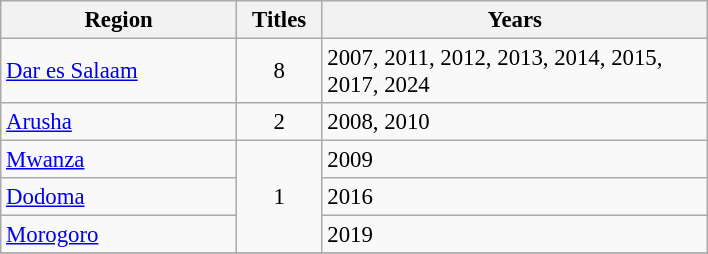<table class="wikitable " style="font-size: 95%;">
<tr>
<th width="150">Region</th>
<th width="50">Titles</th>
<th width="250">Years</th>
</tr>
<tr>
<td><a href='#'>Dar es Salaam</a></td>
<td rowspan="1" style="text-align: center">8</td>
<td>2007, 2011, 2012, 2013, 2014, 2015, 2017, 2024</td>
</tr>
<tr>
<td><a href='#'>Arusha</a></td>
<td rowspan="1" style="text-align: center">2</td>
<td>2008, 2010</td>
</tr>
<tr>
<td><a href='#'>Mwanza</a></td>
<td rowspan="3" style="text-align: center">1</td>
<td>2009</td>
</tr>
<tr>
<td><a href='#'>Dodoma</a></td>
<td>2016</td>
</tr>
<tr>
<td><a href='#'>Morogoro</a></td>
<td>2019</td>
</tr>
<tr>
</tr>
</table>
